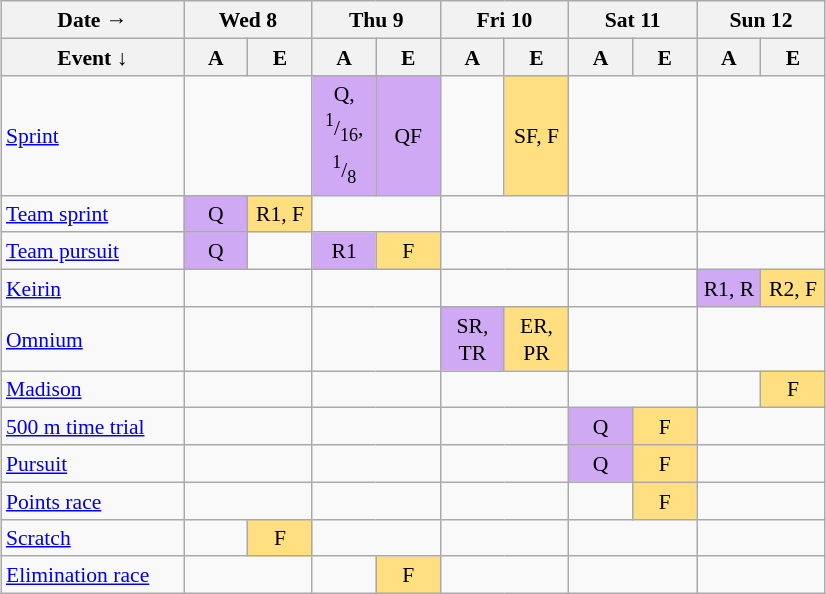<table class="wikitable" style="margin:0.5em auto; font-size:90%; line-height:1.25em;text-align:center;">
<tr>
<th>Date →</th>
<th colspan=2>Wed 8</th>
<th colspan=2>Thu 9</th>
<th colspan=2>Fri 10</th>
<th colspan=2>Sat 11</th>
<th colspan=2>Sun 12</th>
</tr>
<tr>
<th style="width:8em;">Event ↓</th>
<th style="width:2.5em;">A</th>
<th style="width:2.5em;">E</th>
<th style="width:2.5em;">A</th>
<th style="width:2.5em;">E</th>
<th style="width:2.5em;">A</th>
<th style="width:2.5em;">E</th>
<th style="width:2.5em;">A</th>
<th style="width:2.5em;">E</th>
<th style="width:2.5em;">A</th>
<th style="width:2.5em;">E</th>
</tr>
<tr>
<td align=left><a href='#'>Sprint</a></td>
<td colspan=2></td>
<td bgcolor=D0A9F5>Q, <sup>1</sup>/<sub>16</sub>, <sup>1</sup>/<sub>8</sub></td>
<td bgcolor=D0A9F5>QF</td>
<td></td>
<td bgcolor=FFDF80>SF, F</td>
<td colspan=2></td>
<td colspan=2></td>
</tr>
<tr>
<td align=left><a href='#'>Team sprint</a></td>
<td bgcolor=D0A9F5>Q</td>
<td bgcolor=FFDF80>R1, F</td>
<td colspan=2></td>
<td colspan=2></td>
<td colspan=2></td>
<td colspan=2></td>
</tr>
<tr>
<td align=left><a href='#'>Team pursuit</a></td>
<td bgcolor=D0A9F5>Q</td>
<td></td>
<td bgcolor=D0A9F5>R1</td>
<td bgcolor=FFDF80>F</td>
<td colspan=2></td>
<td colspan=2></td>
<td colspan=2></td>
</tr>
<tr>
<td align=left><a href='#'>Keirin</a></td>
<td colspan=2></td>
<td colspan=2></td>
<td colspan=2></td>
<td colspan=2></td>
<td bgcolor="#D0A9F5">R1, R</td>
<td bgcolor=FFDF80>R2, F</td>
</tr>
<tr>
<td align=left><a href='#'>Omnium</a></td>
<td colspan=2></td>
<td colspan=2></td>
<td bgcolor=D0A9F5>SR, TR</td>
<td bgcolor=FFDF80>ER, PR</td>
<td colspan=2></td>
<td colspan=2></td>
</tr>
<tr>
<td align=left><a href='#'>Madison</a></td>
<td colspan=2></td>
<td colspan=2></td>
<td colspan=2></td>
<td colspan=2></td>
<td></td>
<td bgcolor=FFDF80>F</td>
</tr>
<tr>
<td align=left><a href='#'>500 m time trial</a></td>
<td colspan=2></td>
<td colspan=2></td>
<td colspan=2></td>
<td bgcolor=D0A9F5>Q</td>
<td bgcolor=FFDF80>F</td>
<td colspan=2></td>
</tr>
<tr>
<td align=left><a href='#'>Pursuit</a></td>
<td colspan=2></td>
<td colspan=2></td>
<td colspan=2></td>
<td bgcolor=D0A9F5>Q</td>
<td bgcolor=FFDF80>F</td>
<td colspan=2></td>
</tr>
<tr>
<td align=left><a href='#'>Points race</a></td>
<td colspan=2></td>
<td colspan=2></td>
<td colspan=2></td>
<td></td>
<td bgcolor=FFDF80>F</td>
<td colspan=2></td>
</tr>
<tr>
<td align=left><a href='#'>Scratch</a></td>
<td></td>
<td bgcolor=FFDF80>F</td>
<td colspan=2></td>
<td colspan=2></td>
<td colspan=2></td>
<td colspan=2></td>
</tr>
<tr>
<td align=left><a href='#'>Elimination race</a></td>
<td colspan=2></td>
<td></td>
<td bgcolor=FFDF80>F</td>
<td colspan=2></td>
<td colspan=2></td>
<td colspan=2></td>
</tr>
</table>
